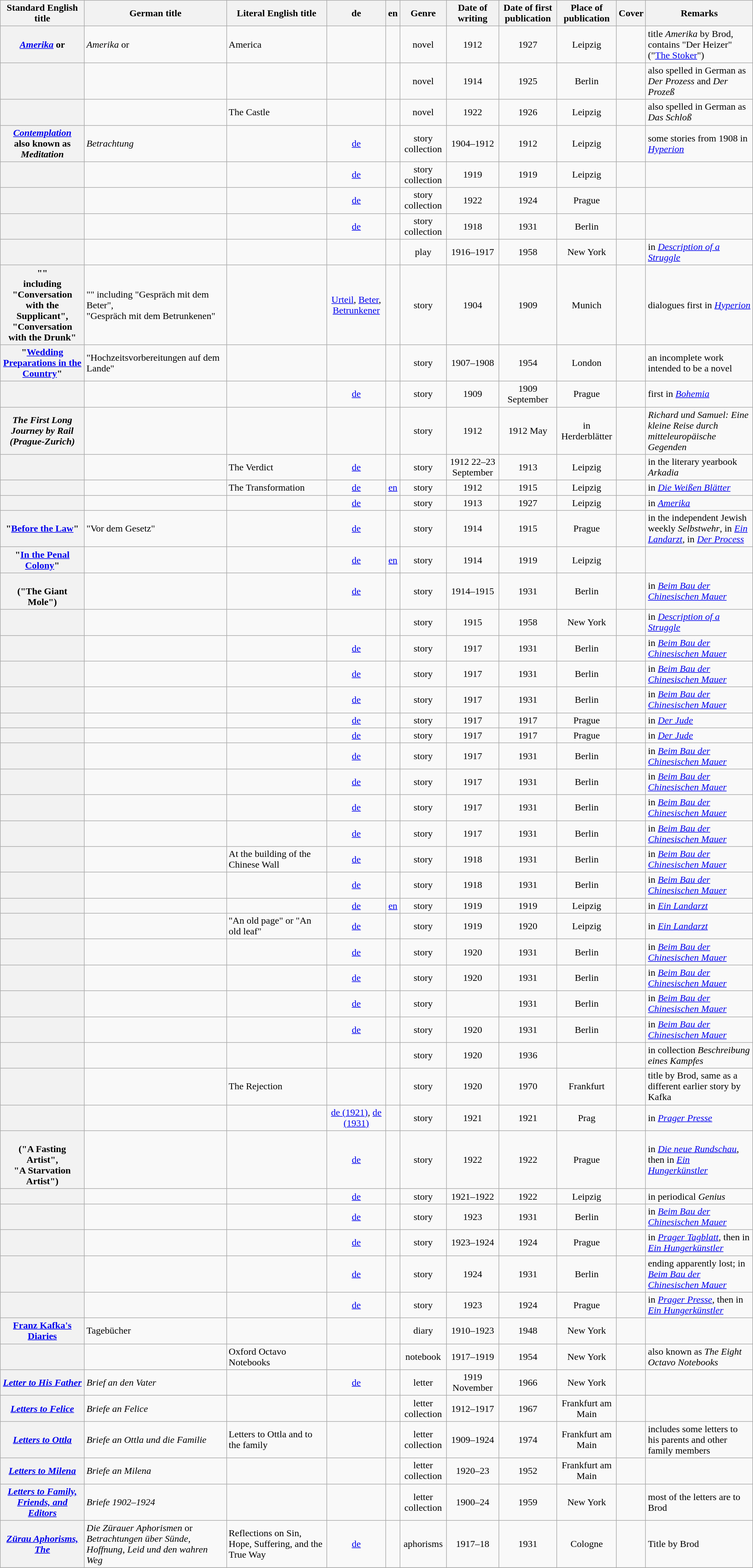<table class="wikitable plainrowheaders sortable" style="text-align: center; margin-right: 0;">
<tr>
<th scope="col">Standard English title</th>
<th scope="col">German title</th>
<th scope="col" class="unsortable">Literal English title</th>
<th scope="col" class="unsortable">de</th>
<th scope="col" class="unsortable">en</th>
<th scope="col">Genre</th>
<th scope="col">Date of writing</th>
<th scope="col">Date of first publication</th>
<th scope="col">Place of publication</th>
<th scope="col" class="unsortable">Cover</th>
<th scope="col" class="unsortable">Remarks</th>
</tr>
<tr>
<th scope="row"><em><a href='#'>Amerika</a></em> or </th>
<td style="text-align: left;"><em>Amerika</em> or<br><em></em></td>
<td style="text-align: left;">America</td>
<td></td>
<td></td>
<td>novel</td>
<td>1912</td>
<td>1927</td>
<td>Leipzig</td>
<td></td>
<td style="text-align: left;">title <em>Amerika</em> by Brod, contains "Der Heizer" ("<a href='#'>The Stoker</a>")</td>
</tr>
<tr>
<th scope="row"></th>
<td style="text-align: left;"></td>
<td></td>
<td></td>
<td></td>
<td>novel</td>
<td>1914</td>
<td>1925</td>
<td>Berlin</td>
<td></td>
<td style="text-align: left;">also spelled in German as <em>Der Prozess</em> and <em>Der Prozeß</em></td>
</tr>
<tr>
<th scope="row"></th>
<td style="text-align: left;"></td>
<td style="text-align: left;">The Castle</td>
<td></td>
<td></td>
<td>novel</td>
<td>1922</td>
<td>1926</td>
<td>Leipzig</td>
<td></td>
<td style="text-align: left;">also spelled in German as <em>Das Schloß</em></td>
</tr>
<tr id = "Collections">
<th scope="row"><em><a href='#'>Contemplation</a></em><br>also known as <em>Meditation</em></th>
<td style="text-align: left;"><em>Betrachtung</em></td>
<td></td>
<td><a href='#'>de</a></td>
<td></td>
<td>story collection</td>
<td>1904–1912</td>
<td>1912</td>
<td>Leipzig</td>
<td></td>
<td style="text-align: left;">some stories from 1908 in <em><a href='#'>Hyperion</a></em></td>
</tr>
<tr>
<th scope="row"></th>
<td style="text-align: left;"></td>
<td></td>
<td><a href='#'>de</a></td>
<td></td>
<td>story collection</td>
<td>1919</td>
<td>1919</td>
<td>Leipzig</td>
<td></td>
<td style="text-align: left;"></td>
</tr>
<tr>
<th scope="row"></th>
<td style="text-align: left;"></td>
<td></td>
<td><a href='#'>de</a></td>
<td></td>
<td>story collection</td>
<td>1922</td>
<td>1924</td>
<td>Prague</td>
<td></td>
<td style="text-align: left;"></td>
</tr>
<tr>
<th scope="row"></th>
<td style="text-align: left;"></td>
<td style="text-align: left;"></td>
<td><a href='#'>de</a></td>
<td></td>
<td>story collection</td>
<td>1918</td>
<td>1931</td>
<td>Berlin</td>
<td></td>
<td style="text-align: left;"></td>
</tr>
<tr>
<th scope="row"></th>
<td style="text-align: left;"></td>
<td></td>
<td></td>
<td></td>
<td>play</td>
<td>1916–1917</td>
<td>1958</td>
<td>New York</td>
<td></td>
<td style="text-align: left;">in <em><a href='#'>Description of a Struggle</a></em></td>
</tr>
<tr>
<th scope="row">""<br>including "Conversation with the Supplicant",<br>"Conversation with the Drunk"</th>
<td style="text-align: left;">"" including "Gespräch mit dem Beter",<br>"Gespräch mit dem Betrunkenen"</td>
<td></td>
<td><a href='#'>Urteil</a>, <a href='#'>Beter</a>, <a href='#'>Betrunkener</a></td>
<td></td>
<td>story</td>
<td>1904</td>
<td>1909</td>
<td>Munich</td>
<td></td>
<td style="text-align: left;">dialogues first in <em><a href='#'>Hyperion</a></em></td>
</tr>
<tr>
<th scope="row">"<a href='#'>Wedding Preparations in the Country</a>"</th>
<td style="text-align: left;">"Hochzeitsvorbereitungen auf dem Lande"</td>
<td></td>
<td></td>
<td></td>
<td>story</td>
<td>1907–1908</td>
<td>1954</td>
<td>London</td>
<td></td>
<td style="text-align: left;">an incomplete work intended to be a novel</td>
</tr>
<tr>
<th scope="row"></th>
<td style="text-align: left;"></td>
<td></td>
<td><a href='#'>de</a></td>
<td></td>
<td>story</td>
<td>1909</td>
<td>1909 September</td>
<td>Prague</td>
<td></td>
<td style="text-align: left;">first in <em><a href='#'>Bohemia</a></em></td>
</tr>
<tr>
<th scope="row"><em>The First Long Journey by Rail (Prague-Zurich)</em></th>
<td style="text-align: left;"></td>
<td style="text-align: left;"></td>
<td></td>
<td></td>
<td>story</td>
<td>1912</td>
<td>1912 May</td>
<td>in Herderblätter</td>
<td></td>
<td style="text-align: left;"> <em>Richard und Samuel: Eine kleine Reise durch mitteleuropäische Gegenden</em></td>
</tr>
<tr>
<th scope="row"></th>
<td style="text-align: left;"></td>
<td style="text-align: left;">The Verdict</td>
<td><a href='#'>de</a></td>
<td></td>
<td>story</td>
<td>1912 22–23 September</td>
<td>1913</td>
<td>Leipzig</td>
<td></td>
<td style="text-align: left;">in the literary yearbook <em>Arkadia</em></td>
</tr>
<tr>
<th scope="row"></th>
<td style="text-align: left;"></td>
<td style="text-align: left;">The Transformation</td>
<td><a href='#'>de</a></td>
<td><a href='#'>en</a></td>
<td>story</td>
<td>1912</td>
<td>1915</td>
<td>Leipzig</td>
<td></td>
<td style="text-align: left;">in <em><a href='#'>Die Weißen Blätter</a></em></td>
</tr>
<tr>
<th scope="row"></th>
<td style="text-align: left;"></td>
<td></td>
<td><a href='#'>de</a></td>
<td></td>
<td>story</td>
<td>1913</td>
<td>1927</td>
<td>Leipzig</td>
<td></td>
<td style="text-align: left;">in <em><a href='#'>Amerika</a></em></td>
</tr>
<tr>
<th scope="row">"<a href='#'>Before the Law</a>"</th>
<td style="text-align: left;">"Vor dem Gesetz"</td>
<td></td>
<td><a href='#'>de</a></td>
<td> </td>
<td>story</td>
<td>1914</td>
<td>1915</td>
<td>Prague</td>
<td></td>
<td style="text-align: left;">in the independent Jewish weekly <em>Selbstwehr</em>, in <em><a href='#'>Ein Landarzt</a></em>, in <em><a href='#'>Der Process</a></em></td>
</tr>
<tr>
<th scope="row">"<a href='#'>In the Penal Colony</a>"</th>
<td style="text-align: left;"></td>
<td></td>
<td><a href='#'>de</a></td>
<td><a href='#'>en</a></td>
<td>story</td>
<td>1914</td>
<td>1919</td>
<td>Leipzig</td>
<td></td>
<td style="text-align: left;"></td>
</tr>
<tr>
<th scope="row"><br>("The Giant Mole")</th>
<td style="text-align: left;"></td>
<td></td>
<td><a href='#'>de</a></td>
<td></td>
<td>story</td>
<td>1914–1915</td>
<td>1931</td>
<td>Berlin</td>
<td></td>
<td style="text-align: left;">in <em><a href='#'>Beim Bau der Chinesischen Mauer</a></em></td>
</tr>
<tr>
<th scope="row"></th>
<td style="text-align: left;"></td>
<td></td>
<td></td>
<td></td>
<td>story</td>
<td>1915</td>
<td>1958</td>
<td>New York</td>
<td></td>
<td style="text-align: left;">in <em><a href='#'>Description of a Struggle</a></em></td>
</tr>
<tr>
<th scope="row"></th>
<td style="text-align: left;"></td>
<td></td>
<td><a href='#'>de</a></td>
<td></td>
<td>story</td>
<td>1917</td>
<td>1931</td>
<td>Berlin</td>
<td></td>
<td style="text-align: left;">in <em><a href='#'>Beim Bau der Chinesischen Mauer</a></em></td>
</tr>
<tr>
<th scope="row"></th>
<td style="text-align: left;"></td>
<td></td>
<td><a href='#'>de</a></td>
<td></td>
<td>story</td>
<td>1917</td>
<td>1931</td>
<td>Berlin</td>
<td></td>
<td style="text-align: left;">in <em><a href='#'>Beim Bau der Chinesischen Mauer</a></em></td>
</tr>
<tr>
<th scope="row"></th>
<td style="text-align: left;"></td>
<td></td>
<td><a href='#'>de</a></td>
<td></td>
<td>story</td>
<td>1917</td>
<td>1931</td>
<td>Berlin</td>
<td></td>
<td style="text-align: left;">in <em><a href='#'>Beim Bau der Chinesischen Mauer</a></em></td>
</tr>
<tr>
<th scope="row"></th>
<td style="text-align: left;"></td>
<td></td>
<td><a href='#'>de</a></td>
<td> </td>
<td>story</td>
<td>1917</td>
<td>1917</td>
<td>Prague</td>
<td></td>
<td style="text-align: left;">in <em><a href='#'>Der Jude</a></em></td>
</tr>
<tr>
<th scope="row"></th>
<td style="text-align: left;"></td>
<td></td>
<td><a href='#'>de</a></td>
<td></td>
<td>story</td>
<td>1917</td>
<td>1917</td>
<td>Prague</td>
<td></td>
<td style="text-align: left;">in <em><a href='#'>Der Jude</a></em></td>
</tr>
<tr>
<th scope="row"></th>
<td style="text-align: left;"></td>
<td></td>
<td><a href='#'>de</a></td>
<td></td>
<td>story</td>
<td>1917</td>
<td>1931</td>
<td>Berlin</td>
<td></td>
<td style="text-align: left;">in <em><a href='#'>Beim Bau der Chinesischen Mauer</a></em></td>
</tr>
<tr>
<th scope="row"></th>
<td style="text-align: left;"></td>
<td></td>
<td><a href='#'>de</a></td>
<td></td>
<td>story</td>
<td>1917</td>
<td>1931</td>
<td>Berlin</td>
<td></td>
<td style="text-align: left;">in <em><a href='#'>Beim Bau der Chinesischen Mauer</a></em></td>
</tr>
<tr>
<th scope="row"></th>
<td style="text-align: left;"></td>
<td></td>
<td><a href='#'>de</a></td>
<td></td>
<td>story</td>
<td>1917</td>
<td>1931</td>
<td>Berlin</td>
<td></td>
<td style="text-align: left;">in <em><a href='#'>Beim Bau der Chinesischen Mauer</a></em></td>
</tr>
<tr>
<th scope="row"></th>
<td style="text-align: left;"></td>
<td></td>
<td><a href='#'>de</a></td>
<td></td>
<td>story</td>
<td>1917</td>
<td>1931</td>
<td>Berlin</td>
<td></td>
<td style="text-align: left;">in <em><a href='#'>Beim Bau der Chinesischen Mauer</a></em></td>
</tr>
<tr>
<th scope="row"></th>
<td style="text-align: left;"></td>
<td style="text-align: left;">At the building of the Chinese Wall</td>
<td><a href='#'>de</a></td>
<td> </td>
<td>story</td>
<td>1918</td>
<td>1931</td>
<td>Berlin</td>
<td></td>
<td style="text-align: left;">in <em><a href='#'>Beim Bau der Chinesischen Mauer</a></em></td>
</tr>
<tr>
<th scope="row"></th>
<td style="text-align: left;"></td>
<td></td>
<td><a href='#'>de</a></td>
<td></td>
<td>story</td>
<td>1918</td>
<td>1931</td>
<td>Berlin</td>
<td></td>
<td style="text-align: left;">in <em><a href='#'>Beim Bau der Chinesischen Mauer</a></em></td>
</tr>
<tr>
<th scope="row"></th>
<td style="text-align: left;"></td>
<td></td>
<td><a href='#'>de</a></td>
<td><a href='#'>en</a></td>
<td>story</td>
<td>1919</td>
<td>1919</td>
<td>Leipzig</td>
<td></td>
<td style="text-align: left;">in <em><a href='#'>Ein Landarzt</a></em></td>
</tr>
<tr>
<th scope="row"></th>
<td style="text-align: left;"></td>
<td style="text-align: left;">"An old page" or "An old leaf"</td>
<td><a href='#'>de</a></td>
<td></td>
<td>story</td>
<td>1919</td>
<td>1920</td>
<td>Leipzig</td>
<td></td>
<td style="text-align: left;">in <em><a href='#'>Ein Landarzt</a></em></td>
</tr>
<tr>
<th scope="row"></th>
<td style="text-align: left;"></td>
<td></td>
<td><a href='#'>de</a></td>
<td></td>
<td>story</td>
<td>1920</td>
<td>1931</td>
<td>Berlin</td>
<td></td>
<td style="text-align: left;">in <em><a href='#'>Beim Bau der Chinesischen Mauer</a></em></td>
</tr>
<tr>
<th scope="row"></th>
<td style="text-align: left;"></td>
<td></td>
<td><a href='#'>de</a></td>
<td></td>
<td>story</td>
<td>1920</td>
<td>1931</td>
<td>Berlin</td>
<td></td>
<td style="text-align: left;">in <em><a href='#'>Beim Bau der Chinesischen Mauer</a></em></td>
</tr>
<tr>
<th scope="row"></th>
<td style="text-align: left;"></td>
<td></td>
<td><a href='#'>de</a></td>
<td></td>
<td>story</td>
<td></td>
<td>1931</td>
<td>Berlin</td>
<td></td>
<td style="text-align: left;">in <em><a href='#'>Beim Bau der Chinesischen Mauer</a></em></td>
</tr>
<tr>
<th scope="row"></th>
<td style="text-align: left;"></td>
<td></td>
<td><a href='#'>de</a></td>
<td></td>
<td>story</td>
<td>1920</td>
<td>1931</td>
<td>Berlin</td>
<td></td>
<td style="text-align: left;">in <em><a href='#'>Beim Bau der Chinesischen Mauer</a></em></td>
</tr>
<tr>
<th scope="row"></th>
<td style="text-align: left;"></td>
<td></td>
<td></td>
<td></td>
<td>story</td>
<td>1920</td>
<td>1936</td>
<td></td>
<td></td>
<td style="text-align: left;">in collection <em>Beschreibung eines Kampfes</em></td>
</tr>
<tr>
<th scope="row"></th>
<td style="text-align: left;"></td>
<td style="text-align: left;">The Rejection</td>
<td></td>
<td></td>
<td>story</td>
<td>1920</td>
<td>1970</td>
<td>Frankfurt</td>
<td></td>
<td style="text-align: left;">title by Brod, same as a different earlier story by Kafka</td>
</tr>
<tr>
<th scope="row"></th>
<td style="text-align: left;"></td>
<td></td>
<td><a href='#'>de (1921)</a>, <a href='#'>de (1931)</a></td>
<td></td>
<td>story</td>
<td>1921</td>
<td>1921</td>
<td>Prag</td>
<td></td>
<td style="text-align: left;">in <em><a href='#'>Prager Presse</a></em></td>
</tr>
<tr>
<th scope="row"><br>("A Fasting Artist",<br>"A Starvation Artist")</th>
<td style="text-align: left;"></td>
<td></td>
<td><a href='#'>de</a></td>
<td> </td>
<td>story</td>
<td>1922</td>
<td>1922</td>
<td>Prague</td>
<td></td>
<td style="text-align: left;">in <em><a href='#'>Die neue Rundschau</a></em>, then in <em><a href='#'>Ein Hungerkünstler</a></em></td>
</tr>
<tr>
<th scope="row"></th>
<td style="text-align: left;"></td>
<td></td>
<td><a href='#'>de</a></td>
<td></td>
<td>story</td>
<td>1921–1922</td>
<td>1922</td>
<td>Leipzig</td>
<td></td>
<td style="text-align: left;">in periodical <em>Genius</em></td>
</tr>
<tr>
<th scope="row"></th>
<td style="text-align: left;"></td>
<td></td>
<td><a href='#'>de</a></td>
<td></td>
<td>story</td>
<td>1923</td>
<td>1931</td>
<td>Berlin</td>
<td></td>
<td style="text-align: left;">in <em><a href='#'>Beim Bau der Chinesischen Mauer</a></em></td>
</tr>
<tr>
<th scope="row"></th>
<td style="text-align: left;"></td>
<td></td>
<td><a href='#'>de</a></td>
<td></td>
<td>story</td>
<td>1923–1924</td>
<td>1924</td>
<td>Prague</td>
<td></td>
<td style="text-align: left;">in <em><a href='#'>Prager Tagblatt</a></em>, then in <em><a href='#'>Ein Hungerkünstler</a></em></td>
</tr>
<tr>
<th scope="row"></th>
<td style="text-align: left;"></td>
<td></td>
<td><a href='#'>de</a></td>
<td></td>
<td>story</td>
<td>1924</td>
<td>1931</td>
<td>Berlin</td>
<td></td>
<td style="text-align: left;">ending apparently lost; in <em><a href='#'>Beim Bau der Chinesischen Mauer</a></em></td>
</tr>
<tr>
<th scope="row"></th>
<td style="text-align: left;"></td>
<td></td>
<td><a href='#'>de</a></td>
<td></td>
<td>story</td>
<td>1923</td>
<td>1924</td>
<td>Prague</td>
<td></td>
<td style="text-align: left;">in <em><a href='#'>Prager Presse</a></em>, then in <em><a href='#'>Ein Hungerkünstler</a></em></td>
</tr>
<tr>
<th scope="row"><a href='#'>Franz Kafka's Diaries</a></th>
<td style="text-align: left;">Tagebücher</td>
<td></td>
<td></td>
<td></td>
<td>diary</td>
<td>1910–1923</td>
<td>1948</td>
<td>New York</td>
<td></td>
<td style="text-align: left;"></td>
</tr>
<tr>
<th scope="row"></th>
<td style="text-align: left;"></td>
<td style="text-align: left;">Oxford Octavo Notebooks</td>
<td></td>
<td></td>
<td>notebook</td>
<td>1917–1919</td>
<td>1954</td>
<td>New York</td>
<td></td>
<td style="text-align: left;">also known as <em>The Eight Octavo Notebooks</em></td>
</tr>
<tr>
<th scope="row"><em><a href='#'>Letter to His Father</a></em></th>
<td style="text-align: left;"><em>Brief an den Vater</em></td>
<td></td>
<td><a href='#'>de</a></td>
<td></td>
<td>letter</td>
<td>1919 November</td>
<td>1966</td>
<td>New York</td>
<td></td>
<td style="text-align: left;"></td>
</tr>
<tr>
<th scope="row"><em><a href='#'>Letters to Felice</a></em></th>
<td style="text-align: left;"><em>Briefe an Felice</em></td>
<td></td>
<td></td>
<td></td>
<td>letter collection</td>
<td>1912–1917</td>
<td>1967</td>
<td>Frankfurt am Main</td>
<td style="text-align: left;"></td>
</tr>
<tr>
<th scope="row"><em><a href='#'>Letters to Ottla</a></em></th>
<td style="text-align: left;"><em>Briefe an Ottla und die Familie</em></td>
<td style="text-align: left;">Letters to Ottla and to the family</td>
<td></td>
<td></td>
<td>letter collection</td>
<td>1909–1924</td>
<td>1974</td>
<td>Frankfurt am Main</td>
<td></td>
<td style="text-align: left;">includes some letters to his parents and other family members</td>
</tr>
<tr>
<th scope="row"><em><a href='#'>Letters to Milena</a></em></th>
<td style="text-align: left;"><em>Briefe an Milena</em></td>
<td></td>
<td></td>
<td></td>
<td>letter collection</td>
<td>1920–23</td>
<td>1952</td>
<td>Frankfurt am Main</td>
<td></td>
<td style="text-align: left;"></td>
</tr>
<tr>
<th scope="row"><em><a href='#'>Letters to Family, Friends, and Editors</a></em></th>
<td style="text-align: left;"><em>Briefe 1902–1924</em></td>
<td></td>
<td></td>
<td></td>
<td>letter collection</td>
<td>1900–24</td>
<td>1959</td>
<td>New York</td>
<td></td>
<td style="text-align: left;">most of the letters are to Brod</td>
</tr>
<tr>
<th scope="row"><em><a href='#'>Zürau Aphorisms, The</a></em></th>
<td style="text-align: left;"><em>Die Zürauer Aphorismen</em> or <em>Betrachtungen über Sünde, Hoffnung, Leid und den wahren Weg</em></td>
<td style="text-align: left;">Reflections on Sin, Hope, Suffering, and the True Way</td>
<td><a href='#'>de</a></td>
<td></td>
<td>aphorisms</td>
<td>1917–18</td>
<td>1931</td>
<td>Cologne</td>
<td></td>
<td style="text-align: left;">Title by Brod</td>
</tr>
<tr>
</tr>
</table>
